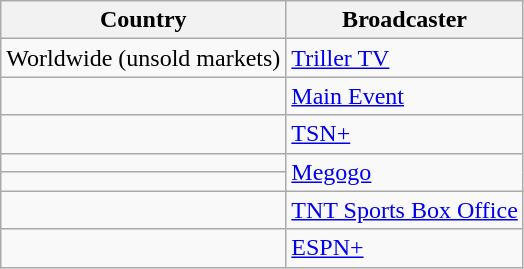<table class="wikitable">
<tr>
<th align=center>Country</th>
<th align=center>Broadcaster</th>
</tr>
<tr>
<td>Worldwide (unsold markets)</td>
<td><a href='#'>Triller TV</a></td>
</tr>
<tr>
<td></td>
<td><a href='#'>Main Event</a></td>
</tr>
<tr>
<td></td>
<td><a href='#'>TSN+</a></td>
</tr>
<tr>
<td></td>
<td rowspan="2"><a href='#'>Megogo</a></td>
</tr>
<tr>
<td></td>
</tr>
<tr>
<td></td>
<td><a href='#'>TNT Sports Box Office</a></td>
</tr>
<tr>
<td></td>
<td><a href='#'>ESPN+</a></td>
</tr>
</table>
